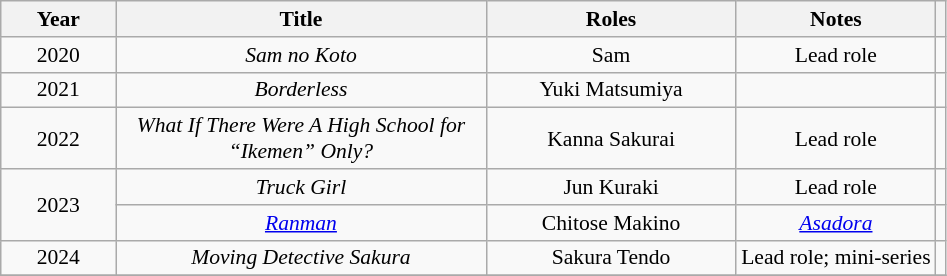<table class="wikitable" style="text-align:center; font-size:0.9em;">
<tr>
<th width="70">Year</th>
<th width="240">Title</th>
<th width="160">Roles</th>
<th>Notes</th>
<th></th>
</tr>
<tr>
<td>2020</td>
<td><em>Sam no Koto</em></td>
<td>Sam</td>
<td>Lead role</td>
<td></td>
</tr>
<tr>
<td>2021</td>
<td><em>Borderless</em></td>
<td>Yuki Matsumiya</td>
<td></td>
<td></td>
</tr>
<tr>
<td>2022</td>
<td><em>What If There Were A High School for “Ikemen” Only?</em></td>
<td>Kanna Sakurai</td>
<td>Lead role</td>
<td></td>
</tr>
<tr>
<td rowspan=2>2023</td>
<td><em>Truck Girl</em></td>
<td>Jun Kuraki</td>
<td>Lead role</td>
<td></td>
</tr>
<tr>
<td><em><a href='#'>Ranman</a></em></td>
<td>Chitose Makino</td>
<td><em><a href='#'>Asadora</a></em></td>
<td></td>
</tr>
<tr>
<td>2024</td>
<td><em>Moving Detective Sakura</em></td>
<td>Sakura Tendo</td>
<td>Lead role; mini-series</td>
<td></td>
</tr>
<tr>
</tr>
</table>
